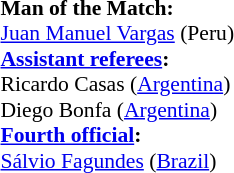<table width=50% style="font-size: 90%">
<tr>
<td><br><strong>Man of the Match:</strong>
<br><a href='#'>Juan Manuel Vargas</a> (Peru)<br><strong><a href='#'>Assistant referees</a>:</strong>
<br>Ricardo Casas (<a href='#'>Argentina</a>)
<br>Diego Bonfa (<a href='#'>Argentina</a>)
<br><strong><a href='#'>Fourth official</a>:</strong>
<br><a href='#'>Sálvio Fagundes</a> (<a href='#'>Brazil</a>)</td>
</tr>
</table>
